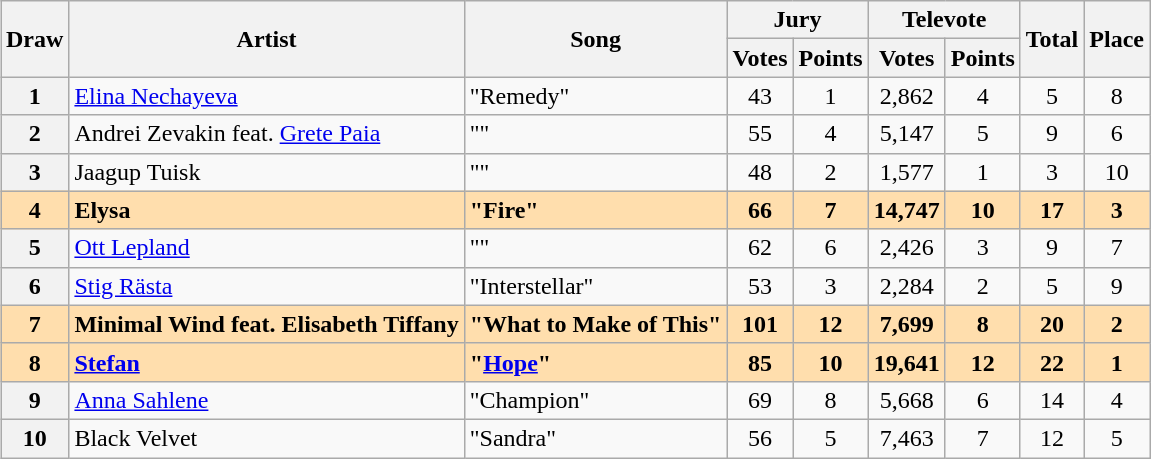<table class="sortable wikitable plainrowheaders" style="margin: 1em auto 1em auto; text-align:center;">
<tr>
<th scope="col" rowspan="2">Draw</th>
<th scope="col" rowspan="2">Artist</th>
<th scope="col" rowspan="2">Song</th>
<th scope="col" colspan="2">Jury</th>
<th scope="col" colspan="2">Televote</th>
<th scope="col" rowspan="2">Total</th>
<th scope="col" rowspan="2">Place</th>
</tr>
<tr>
<th>Votes</th>
<th>Points</th>
<th>Votes</th>
<th>Points</th>
</tr>
<tr>
<th scope="row" style="text-align:center;">1</th>
<td align="left"><a href='#'>Elina Nechayeva</a></td>
<td align="left">"Remedy"</td>
<td>43</td>
<td>1</td>
<td>2,862</td>
<td>4</td>
<td>5</td>
<td>8</td>
</tr>
<tr>
<th scope="row" style="text-align:center;">2</th>
<td align="left">Andrei Zevakin feat. <a href='#'>Grete Paia</a></td>
<td align="left">""</td>
<td>55</td>
<td>4</td>
<td>5,147</td>
<td>5</td>
<td>9</td>
<td>6</td>
</tr>
<tr>
<th scope="row" style="text-align:center;">3</th>
<td align="left">Jaagup Tuisk</td>
<td align="left">""</td>
<td>48</td>
<td>2</td>
<td>1,577</td>
<td>1</td>
<td>3</td>
<td>10</td>
</tr>
<tr style="font-weight:bold; background:navajowhite;">
<th scope="row" style="text-align:center; font-weight:bold; background:navajowhite;">4</th>
<td align="left">Elysa</td>
<td align="left">"Fire"</td>
<td>66</td>
<td>7</td>
<td>14,747</td>
<td>10</td>
<td>17</td>
<td>3</td>
</tr>
<tr>
<th scope="row" style="text-align:center;">5</th>
<td align="left"><a href='#'>Ott Lepland</a></td>
<td align="left">""</td>
<td>62</td>
<td>6</td>
<td>2,426</td>
<td>3</td>
<td>9</td>
<td>7</td>
</tr>
<tr>
<th scope="row" style="text-align:center;">6</th>
<td align="left"><a href='#'>Stig Rästa</a></td>
<td align="left">"Interstellar"</td>
<td>53</td>
<td>3</td>
<td>2,284</td>
<td>2</td>
<td>5</td>
<td>9</td>
</tr>
<tr style="font-weight:bold; background:navajowhite;">
<th scope="row" style="text-align:center; font-weight:bold; background:navajowhite;">7</th>
<td align="left">Minimal Wind feat. Elisabeth Tiffany</td>
<td align="left">"What to Make of This"</td>
<td>101</td>
<td>12</td>
<td>7,699</td>
<td>8</td>
<td>20</td>
<td>2</td>
</tr>
<tr style="font-weight:bold; background:navajowhite;">
<th scope="row" style="text-align:center; font-weight:bold; background:navajowhite;">8</th>
<td align="left"><a href='#'>Stefan</a></td>
<td align="left">"<a href='#'>Hope</a>"</td>
<td>85</td>
<td>10</td>
<td>19,641</td>
<td>12</td>
<td>22</td>
<td>1</td>
</tr>
<tr>
<th scope="row" style="text-align:center;">9</th>
<td align="left"><a href='#'>Anna Sahlene</a></td>
<td align="left">"Champion"</td>
<td>69</td>
<td>8</td>
<td>5,668</td>
<td>6</td>
<td>14</td>
<td>4</td>
</tr>
<tr>
<th scope="row" style="text-align:center;">10</th>
<td align="left">Black Velvet</td>
<td align="left">"Sandra"</td>
<td>56</td>
<td>5</td>
<td>7,463</td>
<td>7</td>
<td>12</td>
<td>5</td>
</tr>
</table>
